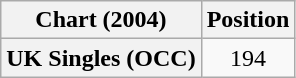<table class="wikitable plainrowheaders" style="text-align:center">
<tr>
<th scope="col">Chart (2004)</th>
<th scope="col">Position</th>
</tr>
<tr>
<th scope="row">UK Singles (OCC)</th>
<td>194</td>
</tr>
</table>
